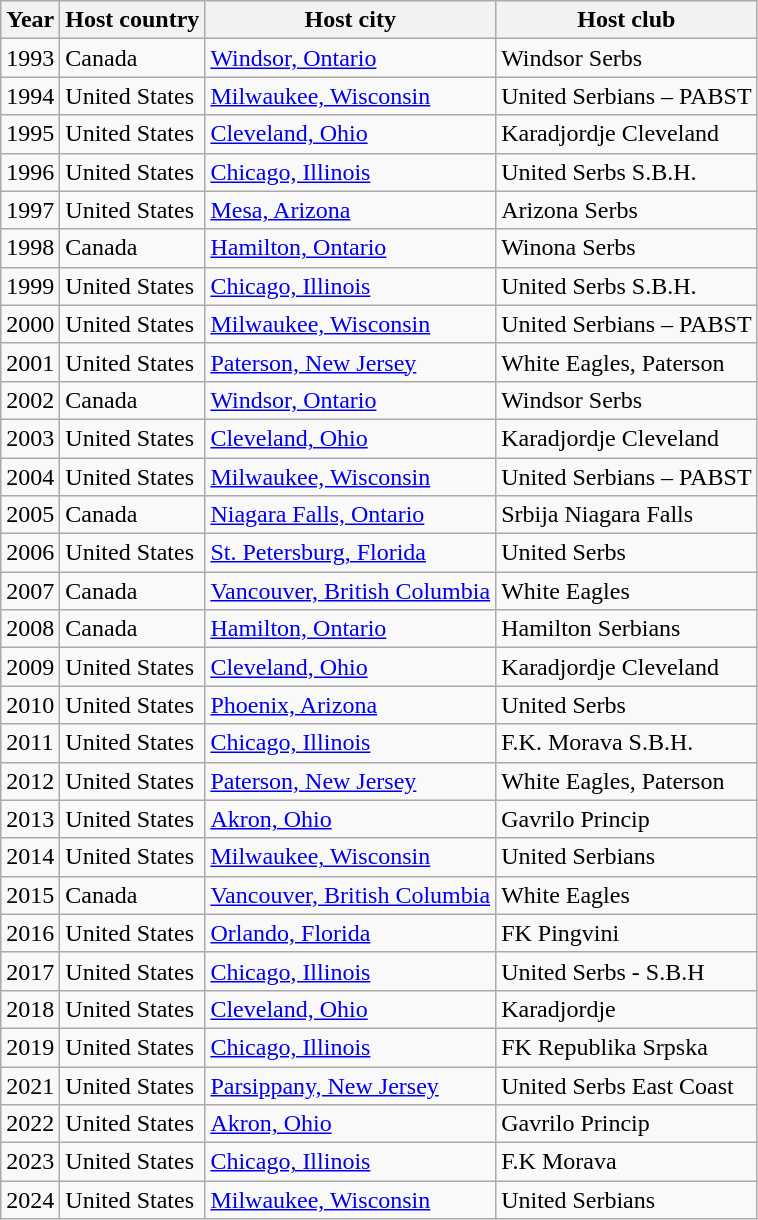<table class="wikitable">
<tr>
<th>Year</th>
<th>Host country</th>
<th>Host city</th>
<th>Host club</th>
</tr>
<tr>
<td>1993</td>
<td>Canada</td>
<td><a href='#'>Windsor, Ontario</a></td>
<td>Windsor Serbs</td>
</tr>
<tr>
<td>1994</td>
<td>United States</td>
<td><a href='#'>Milwaukee, Wisconsin</a></td>
<td>United Serbians – PABST</td>
</tr>
<tr>
<td>1995</td>
<td>United States</td>
<td><a href='#'>Cleveland, Ohio</a></td>
<td>Karadjordje Cleveland</td>
</tr>
<tr>
<td>1996</td>
<td>United States</td>
<td><a href='#'>Chicago, Illinois</a></td>
<td>United Serbs S.B.H.</td>
</tr>
<tr>
<td>1997</td>
<td>United States</td>
<td><a href='#'>Mesa, Arizona</a></td>
<td>Arizona Serbs</td>
</tr>
<tr>
<td>1998</td>
<td>Canada</td>
<td><a href='#'>Hamilton, Ontario</a></td>
<td>Winona Serbs</td>
</tr>
<tr>
<td>1999</td>
<td>United States</td>
<td><a href='#'>Chicago, Illinois</a></td>
<td>United Serbs S.B.H.</td>
</tr>
<tr>
<td>2000</td>
<td>United States</td>
<td><a href='#'>Milwaukee, Wisconsin</a></td>
<td>United Serbians – PABST</td>
</tr>
<tr>
<td>2001</td>
<td>United States</td>
<td><a href='#'>Paterson, New Jersey</a></td>
<td>White Eagles, Paterson</td>
</tr>
<tr>
<td>2002</td>
<td>Canada</td>
<td><a href='#'>Windsor, Ontario</a></td>
<td>Windsor Serbs</td>
</tr>
<tr>
<td>2003</td>
<td>United States</td>
<td><a href='#'>Cleveland, Ohio</a></td>
<td>Karadjordje Cleveland</td>
</tr>
<tr>
<td>2004</td>
<td>United States</td>
<td><a href='#'>Milwaukee, Wisconsin</a></td>
<td>United Serbians – PABST</td>
</tr>
<tr>
<td>2005</td>
<td>Canada</td>
<td><a href='#'>Niagara Falls, Ontario</a></td>
<td>Srbija Niagara Falls</td>
</tr>
<tr>
<td>2006</td>
<td>United States</td>
<td><a href='#'>St. Petersburg, Florida</a></td>
<td>United Serbs</td>
</tr>
<tr>
<td>2007</td>
<td>Canada</td>
<td><a href='#'>Vancouver, British Columbia</a></td>
<td>White Eagles</td>
</tr>
<tr>
<td>2008</td>
<td>Canada</td>
<td><a href='#'>Hamilton, Ontario</a></td>
<td>Hamilton Serbians</td>
</tr>
<tr>
<td>2009</td>
<td>United States</td>
<td><a href='#'>Cleveland, Ohio</a></td>
<td>Karadjordje Cleveland</td>
</tr>
<tr>
<td>2010</td>
<td>United States</td>
<td><a href='#'>Phoenix, Arizona</a></td>
<td>United Serbs</td>
</tr>
<tr>
<td>2011</td>
<td>United States</td>
<td><a href='#'>Chicago, Illinois</a></td>
<td>F.K. Morava S.B.H.</td>
</tr>
<tr>
<td>2012</td>
<td>United States</td>
<td><a href='#'>Paterson, New Jersey</a></td>
<td>White Eagles, Paterson</td>
</tr>
<tr>
<td>2013</td>
<td>United States</td>
<td><a href='#'>Akron, Ohio</a></td>
<td>Gavrilo Princip</td>
</tr>
<tr>
<td>2014</td>
<td>United States</td>
<td><a href='#'>Milwaukee, Wisconsin</a></td>
<td>United Serbians</td>
</tr>
<tr>
<td>2015</td>
<td>Canada</td>
<td><a href='#'>Vancouver, British Columbia</a></td>
<td>White Eagles</td>
</tr>
<tr>
<td>2016</td>
<td>United States</td>
<td><a href='#'>Orlando, Florida</a></td>
<td>FK Pingvini</td>
</tr>
<tr>
<td>2017</td>
<td>United States</td>
<td><a href='#'>Chicago, Illinois</a></td>
<td>United Serbs - S.B.H</td>
</tr>
<tr>
<td>2018</td>
<td>United States</td>
<td><a href='#'>Cleveland, Ohio</a></td>
<td>Karadjordje</td>
</tr>
<tr>
<td>2019</td>
<td>United States</td>
<td><a href='#'>Chicago, Illinois</a></td>
<td>FK Republika Srpska</td>
</tr>
<tr>
<td>2021</td>
<td>United States</td>
<td><a href='#'>Parsippany, New Jersey</a></td>
<td>United Serbs East Coast</td>
</tr>
<tr>
<td>2022</td>
<td>United States</td>
<td><a href='#'>Akron, Ohio</a></td>
<td>Gavrilo Princip</td>
</tr>
<tr>
<td>2023</td>
<td>United States</td>
<td><a href='#'>Chicago, Illinois</a></td>
<td>F.K Morava</td>
</tr>
<tr>
<td>2024</td>
<td>United States</td>
<td><a href='#'>Milwaukee, Wisconsin</a></td>
<td>United Serbians</td>
</tr>
</table>
